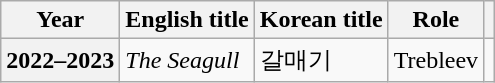<table class="wikitable plainrowheaders">
<tr>
<th scope="col">Year</th>
<th scope="col">English title</th>
<th scope="col">Korean title</th>
<th scope="col">Role</th>
<th scope="col" class="unsortable"></th>
</tr>
<tr>
<th scope="row">2022–2023</th>
<td><em>The Seagull</em></td>
<td>갈매기</td>
<td>Trebleev</td>
<td></td>
</tr>
</table>
